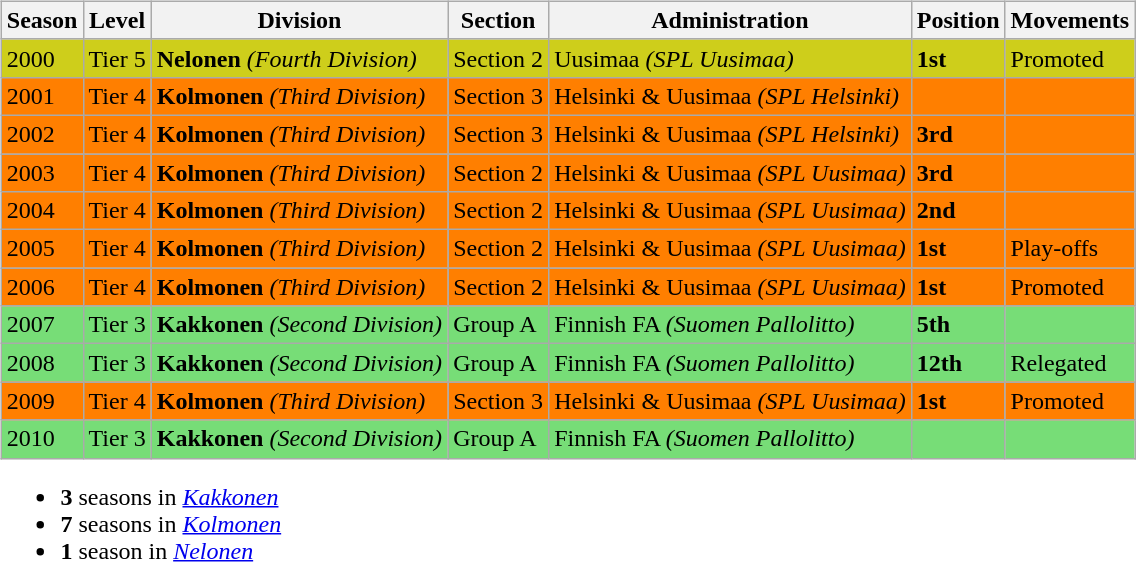<table>
<tr>
<td valign="top" width=0%><br><table class="wikitable">
<tr style="background:#f0f6fa;">
<th><strong>Season</strong></th>
<th><strong>Level</strong></th>
<th><strong>Division</strong></th>
<th><strong>Section</strong></th>
<th><strong>Administration</strong></th>
<th><strong>Position</strong></th>
<th><strong>Movements</strong></th>
</tr>
<tr>
<td style="background:#CECE1B;">2000</td>
<td style="background:#CECE1B;">Tier 5</td>
<td style="background:#CECE1B;"><strong>Nelonen</strong> <em>(Fourth Division)</em></td>
<td style="background:#CECE1B;">Section 2</td>
<td style="background:#CECE1B;">Uusimaa <em>(SPL Uusimaa)</em></td>
<td style="background:#CECE1B;"><strong>1st</strong></td>
<td style="background:#CECE1B;">Promoted</td>
</tr>
<tr>
<td style="background:#FF7F00;">2001</td>
<td style="background:#FF7F00;">Tier 4</td>
<td style="background:#FF7F00;"><strong>Kolmonen</strong> <em>(Third Division)</em></td>
<td style="background:#FF7F00;">Section 3</td>
<td style="background:#FF7F00;">Helsinki & Uusimaa <em>(SPL Helsinki)</em></td>
<td style="background:#FF7F00;"></td>
<td style="background:#FF7F00;"></td>
</tr>
<tr>
<td style="background:#FF7F00;">2002</td>
<td style="background:#FF7F00;">Tier 4</td>
<td style="background:#FF7F00;"><strong>Kolmonen</strong> <em>(Third Division)</em></td>
<td style="background:#FF7F00;">Section 3</td>
<td style="background:#FF7F00;">Helsinki & Uusimaa <em>(SPL Helsinki)</em></td>
<td style="background:#FF7F00;"><strong>3rd</strong></td>
<td style="background:#FF7F00;"></td>
</tr>
<tr>
<td style="background:#FF7F00;">2003</td>
<td style="background:#FF7F00;">Tier 4</td>
<td style="background:#FF7F00;"><strong>Kolmonen</strong> <em>(Third Division)</em></td>
<td style="background:#FF7F00;">Section 2</td>
<td style="background:#FF7F00;">Helsinki & Uusimaa <em>(SPL Uusimaa)</em></td>
<td style="background:#FF7F00;"><strong>3rd</strong></td>
<td style="background:#FF7F00;"></td>
</tr>
<tr>
<td style="background:#FF7F00;">2004</td>
<td style="background:#FF7F00;">Tier 4</td>
<td style="background:#FF7F00;"><strong>Kolmonen</strong> <em>(Third Division)</em></td>
<td style="background:#FF7F00;">Section 2</td>
<td style="background:#FF7F00;">Helsinki & Uusimaa <em>(SPL Uusimaa)</em></td>
<td style="background:#FF7F00;"><strong>2nd</strong></td>
<td style="background:#FF7F00;"></td>
</tr>
<tr>
<td style="background:#FF7F00;">2005</td>
<td style="background:#FF7F00;">Tier 4</td>
<td style="background:#FF7F00;"><strong>Kolmonen</strong> <em>(Third Division)</em></td>
<td style="background:#FF7F00;">Section 2</td>
<td style="background:#FF7F00;">Helsinki & Uusimaa <em>(SPL Uusimaa)</em></td>
<td style="background:#FF7F00;"><strong>1st</strong></td>
<td style="background:#FF7F00;">Play-offs</td>
</tr>
<tr>
<td style="background:#FF7F00;">2006</td>
<td style="background:#FF7F00;">Tier 4</td>
<td style="background:#FF7F00;"><strong>Kolmonen</strong> <em>(Third Division)</em></td>
<td style="background:#FF7F00;">Section 2</td>
<td style="background:#FF7F00;">Helsinki & Uusimaa <em>(SPL Uusimaa)</em></td>
<td style="background:#FF7F00;"><strong>1st</strong></td>
<td style="background:#FF7F00;">Promoted</td>
</tr>
<tr>
<td style="background:#77DD77;">2007</td>
<td style="background:#77DD77;">Tier 3</td>
<td style="background:#77DD77;"><strong>Kakkonen</strong> <em>(Second Division)</em></td>
<td style="background:#77DD77;">Group A</td>
<td style="background:#77DD77;">Finnish FA <em>(Suomen Pallolitto)</em></td>
<td style="background:#77DD77;"><strong>5th</strong></td>
<td style="background:#77DD77;"></td>
</tr>
<tr>
<td style="background:#77DD77;">2008</td>
<td style="background:#77DD77;">Tier 3</td>
<td style="background:#77DD77;"><strong>Kakkonen</strong> <em>(Second Division)</em></td>
<td style="background:#77DD77;">Group A</td>
<td style="background:#77DD77;">Finnish FA <em>(Suomen Pallolitto)</em></td>
<td style="background:#77DD77;"><strong>12th</strong></td>
<td style="background:#77DD77;">Relegated</td>
</tr>
<tr>
<td style="background:#FF7F00;">2009</td>
<td style="background:#FF7F00;">Tier 4</td>
<td style="background:#FF7F00;"><strong>Kolmonen</strong> <em>(Third Division)</em></td>
<td style="background:#FF7F00;">Section 3</td>
<td style="background:#FF7F00;">Helsinki & Uusimaa <em>(SPL Uusimaa)</em></td>
<td style="background:#FF7F00;"><strong>1st</strong></td>
<td style="background:#FF7F00;">Promoted</td>
</tr>
<tr>
<td style="background:#77DD77;">2010</td>
<td style="background:#77DD77;">Tier 3</td>
<td style="background:#77DD77;"><strong>Kakkonen</strong> <em>(Second Division)</em></td>
<td style="background:#77DD77;">Group A</td>
<td style="background:#77DD77;">Finnish FA <em>(Suomen Pallolitto)</em></td>
<td style="background:#77DD77;"></td>
<td style="background:#77DD77;"></td>
</tr>
</table>
<ul><li><strong>3</strong> seasons in <em><a href='#'>Kakkonen</a></em></li><li><strong>7</strong> seasons in <em><a href='#'>Kolmonen</a></em></li><li><strong>1</strong> season in <em><a href='#'>Nelonen</a></em></li></ul></td>
</tr>
</table>
